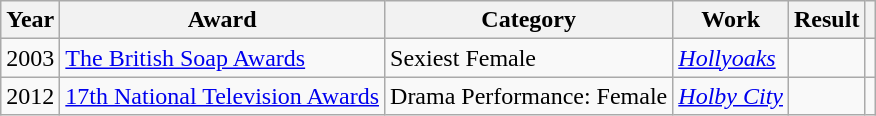<table class="wikitable">
<tr>
<th>Year</th>
<th>Award</th>
<th>Category</th>
<th>Work</th>
<th>Result</th>
<th></th>
</tr>
<tr>
<td>2003</td>
<td><a href='#'>The British Soap Awards</a></td>
<td>Sexiest Female</td>
<td><em><a href='#'>Hollyoaks</a></em></td>
<td></td>
<td align="center"></td>
</tr>
<tr>
<td>2012</td>
<td><a href='#'>17th National Television Awards</a></td>
<td>Drama Performance: Female</td>
<td><em><a href='#'>Holby City</a></em></td>
<td></td>
<td align="center"></td>
</tr>
</table>
